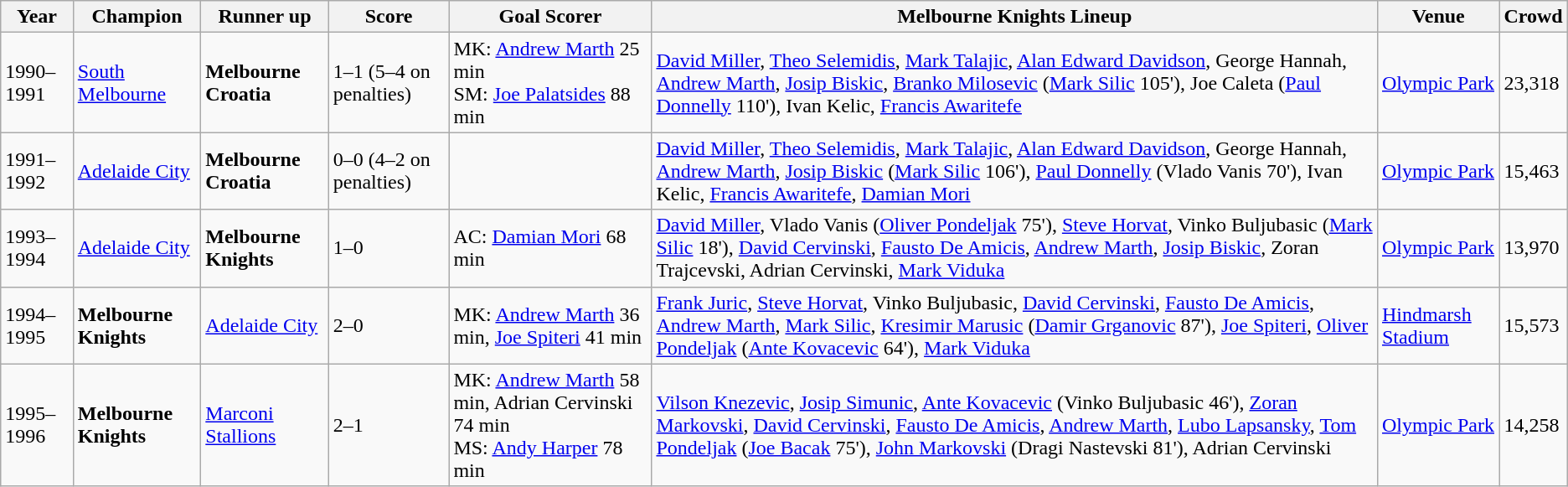<table class="wikitable">
<tr>
<th>Year</th>
<th>Champion</th>
<th>Runner up</th>
<th>Score</th>
<th>Goal Scorer</th>
<th>Melbourne Knights Lineup</th>
<th>Venue</th>
<th>Crowd</th>
</tr>
<tr>
<td>1990–1991</td>
<td><a href='#'>South Melbourne</a></td>
<td><strong>Melbourne Croatia</strong></td>
<td>1–1 (5–4 on penalties)</td>
<td>MK: <a href='#'>Andrew Marth</a> 25 min<br>SM: <a href='#'>Joe Palatsides</a> 88 min</td>
<td><a href='#'>David Miller</a>, <a href='#'>Theo Selemidis</a>, <a href='#'>Mark Talajic</a>, <a href='#'>Alan Edward Davidson</a>, George Hannah, <a href='#'>Andrew Marth</a>, <a href='#'>Josip Biskic</a>, <a href='#'>Branko Milosevic</a> (<a href='#'>Mark Silic</a> 105'), Joe Caleta (<a href='#'>Paul Donnelly</a> 110'), Ivan Kelic, <a href='#'>Francis Awaritefe</a></td>
<td><a href='#'>Olympic Park</a></td>
<td>23,318</td>
</tr>
<tr>
<td>1991–1992</td>
<td><a href='#'>Adelaide City</a></td>
<td><strong>Melbourne Croatia</strong></td>
<td>0–0 (4–2 on penalties)</td>
<td></td>
<td><a href='#'>David Miller</a>, <a href='#'>Theo Selemidis</a>, <a href='#'>Mark Talajic</a>, <a href='#'>Alan Edward Davidson</a>, George Hannah, <a href='#'>Andrew Marth</a>, <a href='#'>Josip Biskic</a> (<a href='#'>Mark Silic</a> 106'), <a href='#'>Paul Donnelly</a> (Vlado Vanis 70'), Ivan Kelic, <a href='#'>Francis Awaritefe</a>, <a href='#'>Damian Mori</a></td>
<td><a href='#'>Olympic Park</a></td>
<td>15,463</td>
</tr>
<tr>
<td>1993–1994</td>
<td><a href='#'>Adelaide City</a></td>
<td><strong>Melbourne Knights</strong></td>
<td>1–0</td>
<td>AC: <a href='#'>Damian Mori</a> 68 min</td>
<td><a href='#'>David Miller</a>, Vlado Vanis (<a href='#'>Oliver Pondeljak</a> 75'), <a href='#'>Steve Horvat</a>, Vinko Buljubasic (<a href='#'>Mark Silic</a> 18'), <a href='#'>David Cervinski</a>, <a href='#'>Fausto De Amicis</a>, <a href='#'>Andrew Marth</a>, <a href='#'>Josip Biskic</a>, Zoran Trajcevski, Adrian Cervinski, <a href='#'>Mark Viduka</a></td>
<td><a href='#'>Olympic Park</a></td>
<td>13,970</td>
</tr>
<tr>
<td>1994–1995</td>
<td><strong>Melbourne Knights</strong></td>
<td><a href='#'>Adelaide City</a></td>
<td>2–0</td>
<td>MK: <a href='#'>Andrew Marth</a> 36 min, <a href='#'>Joe Spiteri</a> 41 min</td>
<td><a href='#'>Frank Juric</a>, <a href='#'>Steve Horvat</a>, Vinko Buljubasic, <a href='#'>David Cervinski</a>, <a href='#'>Fausto De Amicis</a>, <a href='#'>Andrew Marth</a>, <a href='#'>Mark Silic</a>, <a href='#'>Kresimir Marusic</a> (<a href='#'>Damir Grganovic</a> 87'), <a href='#'>Joe Spiteri</a>, <a href='#'>Oliver Pondeljak</a> (<a href='#'>Ante Kovacevic</a> 64'), <a href='#'>Mark Viduka</a></td>
<td><a href='#'>Hindmarsh Stadium</a></td>
<td>15,573</td>
</tr>
<tr>
<td>1995–1996</td>
<td><strong>Melbourne Knights</strong></td>
<td><a href='#'>Marconi Stallions</a></td>
<td>2–1</td>
<td>MK: <a href='#'>Andrew Marth</a> 58 min, Adrian Cervinski 74 min<br>MS: <a href='#'>Andy Harper</a> 78 min</td>
<td><a href='#'>Vilson Knezevic</a>, <a href='#'>Josip Simunic</a>, <a href='#'>Ante Kovacevic</a> (Vinko Buljubasic 46'), <a href='#'>Zoran Markovski</a>, <a href='#'>David Cervinski</a>, <a href='#'>Fausto De Amicis</a>, <a href='#'>Andrew Marth</a>, <a href='#'>Lubo Lapsansky</a>, <a href='#'>Tom Pondeljak</a> (<a href='#'>Joe Bacak</a> 75'), <a href='#'>John Markovski</a> (Dragi Nastevski 81'), Adrian Cervinski</td>
<td><a href='#'>Olympic Park</a></td>
<td>14,258</td>
</tr>
</table>
